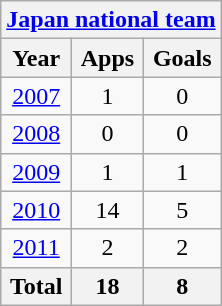<table class="wikitable" style="text-align:center">
<tr>
<th colspan=3><a href='#'>Japan national team</a></th>
</tr>
<tr>
<th>Year</th>
<th>Apps</th>
<th>Goals</th>
</tr>
<tr>
<td><a href='#'>2007</a></td>
<td>1</td>
<td>0</td>
</tr>
<tr>
<td><a href='#'>2008</a></td>
<td>0</td>
<td>0</td>
</tr>
<tr>
<td><a href='#'>2009</a></td>
<td>1</td>
<td>1</td>
</tr>
<tr>
<td><a href='#'>2010</a></td>
<td>14</td>
<td>5</td>
</tr>
<tr>
<td><a href='#'>2011</a></td>
<td>2</td>
<td>2</td>
</tr>
<tr>
<th>Total</th>
<th>18</th>
<th>8</th>
</tr>
</table>
